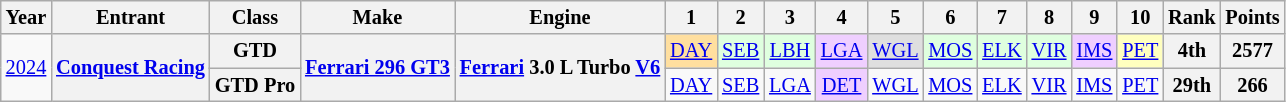<table class="wikitable" style="text-align:center; font-size:85%">
<tr>
<th>Year</th>
<th>Entrant</th>
<th>Class</th>
<th>Make</th>
<th>Engine</th>
<th>1</th>
<th>2</th>
<th>3</th>
<th>4</th>
<th>5</th>
<th>6</th>
<th>7</th>
<th>8</th>
<th>9</th>
<th>10</th>
<th>Rank</th>
<th>Points</th>
</tr>
<tr>
<td rowspan=2><a href='#'>2024</a></td>
<th rowspan=2 nowrap><a href='#'>Conquest Racing</a></th>
<th>GTD</th>
<th rowspan=2 nowrap><a href='#'>Ferrari 296 GT3</a></th>
<th rowspan=2 nowrap><a href='#'>Ferrari</a> 3.0 L Turbo <a href='#'>V6</a></th>
<td style="background:#FFDF9F;"><a href='#'>DAY</a><br></td>
<td style="background:#DFFFDF;"><a href='#'>SEB</a><br></td>
<td style="background:#DFFFDF;"><a href='#'>LBH</a><br></td>
<td style="background:#EFCFFF;"><a href='#'>LGA</a><br></td>
<td style="background:#DFDFDF;"><a href='#'>WGL</a><br></td>
<td style="background:#DFFFDF;"><a href='#'>MOS</a><br></td>
<td style="background:#DFFFDF;"><a href='#'>ELK</a><br></td>
<td style="background:#DFFFDF;"><a href='#'>VIR</a><br></td>
<td style="background:#EFCFFF;"><a href='#'>IMS</a><br></td>
<td style="background:#FFFFBF;"><a href='#'>PET</a><br></td>
<th>4th</th>
<th>2577</th>
</tr>
<tr>
<th>GTD Pro</th>
<td><a href='#'>DAY</a></td>
<td><a href='#'>SEB</a></td>
<td><a href='#'>LGA</a></td>
<td style="background:#EFCFFF;"><a href='#'>DET</a><br></td>
<td><a href='#'>WGL</a></td>
<td><a href='#'>MOS</a></td>
<td><a href='#'>ELK</a></td>
<td><a href='#'>VIR</a></td>
<td><a href='#'>IMS</a></td>
<td><a href='#'>PET</a></td>
<th>29th</th>
<th>266</th>
</tr>
</table>
